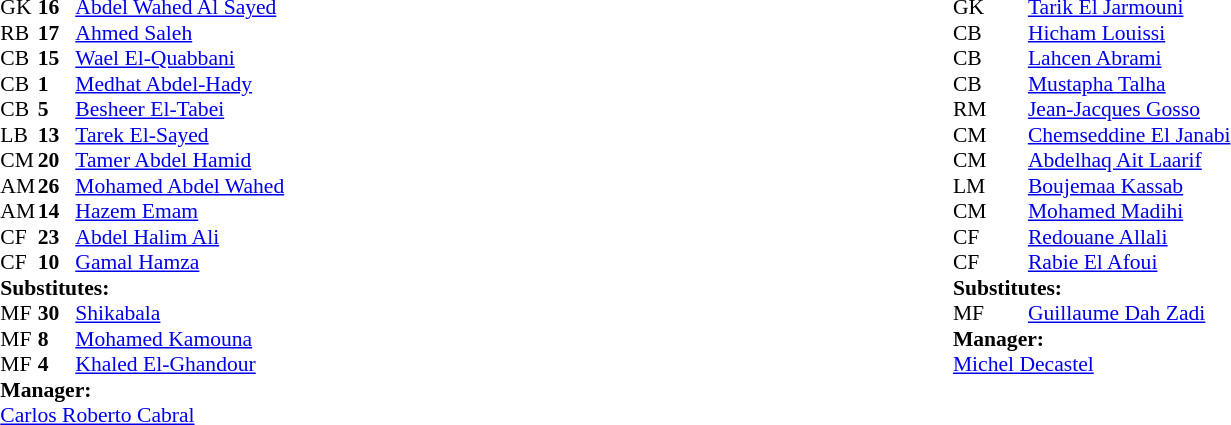<table width="100%">
<tr>
<td valign="top" width="50%"><br><table style="font-size: 90%" cellspacing="0" cellpadding="0" align=center>
<tr>
<th width=25></th>
<th width=25></th>
</tr>
<tr>
<td>GK</td>
<td><strong>16</strong></td>
<td> <a href='#'>Abdel Wahed Al Sayed</a></td>
</tr>
<tr>
<td>RB</td>
<td><strong>17</strong></td>
<td> <a href='#'>Ahmed Saleh</a></td>
</tr>
<tr>
<td>CB</td>
<td><strong>15</strong></td>
<td> <a href='#'>Wael El-Quabbani</a></td>
</tr>
<tr>
<td>CB</td>
<td><strong>1</strong></td>
<td> <a href='#'>Medhat Abdel-Hady</a></td>
</tr>
<tr>
<td>CB</td>
<td><strong>5</strong></td>
<td> <a href='#'>Besheer El-Tabei</a></td>
<td></td>
</tr>
<tr>
<td>LB</td>
<td><strong>13</strong></td>
<td> <a href='#'>Tarek El-Sayed</a></td>
</tr>
<tr>
<td>CM</td>
<td><strong>20</strong></td>
<td> <a href='#'>Tamer Abdel Hamid</a></td>
<td></td>
</tr>
<tr>
<td>AM</td>
<td><strong>26</strong></td>
<td> <a href='#'>Mohamed Abdel Wahed</a></td>
</tr>
<tr>
<td>AM</td>
<td><strong>14</strong></td>
<td> <a href='#'>Hazem Emam</a></td>
<td></td>
<td></td>
</tr>
<tr>
<td>CF</td>
<td><strong>23</strong></td>
<td> <a href='#'>Abdel Halim Ali</a></td>
<td></td>
<td></td>
</tr>
<tr>
<td>CF</td>
<td><strong>10</strong></td>
<td> <a href='#'>Gamal Hamza</a></td>
<td></td>
<td></td>
</tr>
<tr>
<td colspan=3><strong>Substitutes:</strong></td>
</tr>
<tr>
<td>MF</td>
<td><strong>30</strong></td>
<td> <a href='#'>Shikabala</a></td>
<td></td>
<td></td>
</tr>
<tr>
<td>MF</td>
<td><strong>8</strong></td>
<td> <a href='#'>Mohamed Kamouna</a></td>
<td></td>
<td></td>
</tr>
<tr>
<td>MF</td>
<td><strong>4</strong></td>
<td> <a href='#'>Khaled El-Ghandour</a></td>
<td></td>
<td></td>
</tr>
<tr>
<td colspan=3><strong>Manager:</strong></td>
</tr>
<tr>
<td colspan=4> <a href='#'>Carlos Roberto Cabral</a></td>
</tr>
</table>
</td>
<td valign="top"></td>
<td valign="top" width="50%"><br><table style="font-size: 90%" cellspacing="0" cellpadding="0" align=center>
<tr>
<th width=25></th>
<th width=25></th>
</tr>
<tr>
<td>GK</td>
<td><strong> </strong></td>
<td> <a href='#'>Tarik El Jarmouni</a></td>
</tr>
<tr>
<td>CB</td>
<td><strong> </strong></td>
<td> <a href='#'>Hicham Louissi</a></td>
</tr>
<tr>
<td>CB</td>
<td><strong> </strong></td>
<td> <a href='#'>Lahcen Abrami</a></td>
<td></td>
</tr>
<tr>
<td>CB</td>
<td><strong> </strong></td>
<td> <a href='#'>Mustapha Talha</a></td>
<td></td>
</tr>
<tr>
<td>RM</td>
<td><strong> </strong></td>
<td> <a href='#'>Jean-Jacques Gosso</a></td>
<td></td>
<td></td>
</tr>
<tr>
<td>CM</td>
<td><strong> </strong></td>
<td> <a href='#'>Chemseddine El Janabi</a></td>
</tr>
<tr>
<td>CM</td>
<td><strong> </strong></td>
<td> <a href='#'>Abdelhaq Ait Laarif</a></td>
</tr>
<tr>
<td>LM</td>
<td><strong> </strong></td>
<td> <a href='#'>Boujemaa Kassab</a></td>
</tr>
<tr>
<td>CM</td>
<td><strong> </strong></td>
<td> <a href='#'>Mohamed Madihi</a></td>
</tr>
<tr>
<td>CF</td>
<td><strong> </strong></td>
<td> <a href='#'>Redouane Allali</a></td>
</tr>
<tr>
<td>CF</td>
<td><strong> </strong></td>
<td> <a href='#'>Rabie El Afoui</a></td>
</tr>
<tr>
<td colspan=3><strong>Substitutes:</strong></td>
</tr>
<tr>
<td>MF</td>
<td><strong> </strong></td>
<td> <a href='#'>Guillaume Dah Zadi</a></td>
<td></td>
<td></td>
</tr>
<tr>
<td colspan=3><strong>Manager:</strong></td>
</tr>
<tr>
<td colspan=4> <a href='#'>Michel Decastel</a></td>
</tr>
</table>
</td>
</tr>
</table>
